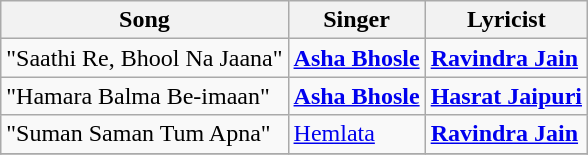<table class="wikitable">
<tr>
<th>Song</th>
<th>Singer</th>
<th>Lyricist</th>
</tr>
<tr>
<td>"Saathi Re, Bhool Na Jaana"</td>
<td><strong><a href='#'>Asha Bhosle</a></strong></td>
<td><strong><a href='#'>Ravindra Jain</a></strong></td>
</tr>
<tr>
<td>"Hamara Balma Be-imaan"</td>
<td><strong><a href='#'>Asha Bhosle</a></strong></td>
<td><strong><a href='#'>Hasrat Jaipuri</a></strong></td>
</tr>
<tr>
<td>"Suman Saman Tum Apna"</td>
<td><a href='#'>Hemlata</a></td>
<td><strong><a href='#'>Ravindra Jain</a></strong></td>
</tr>
<tr>
</tr>
</table>
